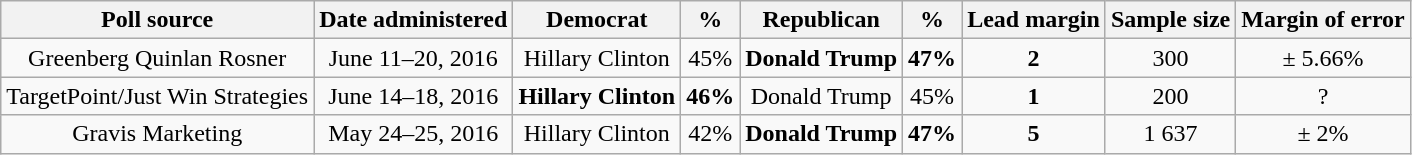<table class="wikitable" style="text-align:center;">
<tr>
<th>Poll source</th>
<th>Date administered</th>
<th>Democrat</th>
<th>%</th>
<th>Republican</th>
<th>%</th>
<th>Lead margin</th>
<th>Sample size</th>
<th>Margin of error</th>
</tr>
<tr>
<td>Greenberg Quinlan Rosner</td>
<td>June 11–20, 2016</td>
<td>Hillary Clinton</td>
<td>45%</td>
<td><strong>Donald Trump</strong></td>
<td><strong>47%</strong></td>
<td><strong>2</strong></td>
<td>300</td>
<td>± 5.66%</td>
</tr>
<tr>
<td>TargetPoint/Just Win Strategies</td>
<td>June 14–18, 2016</td>
<td><strong>Hillary Clinton</strong></td>
<td><strong>46%</strong></td>
<td>Donald Trump</td>
<td>45%</td>
<td><strong>1</strong></td>
<td>200</td>
<td>?</td>
</tr>
<tr>
<td>Gravis Marketing</td>
<td>May 24–25, 2016</td>
<td>Hillary Clinton</td>
<td>42%</td>
<td><strong>Donald Trump</strong></td>
<td><strong>47%</strong></td>
<td><strong>5</strong></td>
<td>1 637</td>
<td>± 2%</td>
</tr>
</table>
